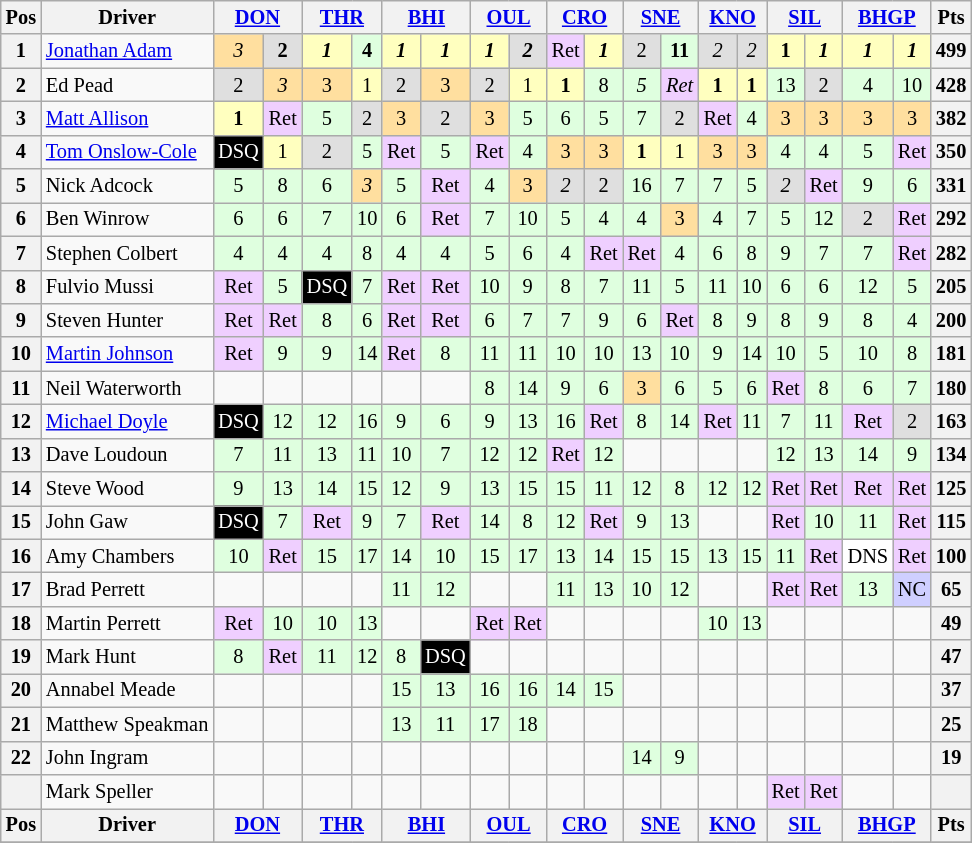<table class="wikitable" style="font-size: 85%; text-align: center;">
<tr valign="top">
<th valign="middle">Pos</th>
<th valign="middle">Driver</th>
<th colspan="2"><a href='#'>DON</a></th>
<th colspan="2"><a href='#'>THR</a></th>
<th colspan="2"><a href='#'>BHI</a></th>
<th colspan="2"><a href='#'>OUL</a></th>
<th colspan="2"><a href='#'>CRO</a></th>
<th colspan="2"><a href='#'>SNE</a></th>
<th colspan="2"><a href='#'>KNO</a></th>
<th colspan="2"><a href='#'>SIL</a></th>
<th colspan="2"><a href='#'>BHGP</a></th>
<th valign=middle>Pts</th>
</tr>
<tr>
<th>1</th>
<td align=left><a href='#'>Jonathan Adam</a></td>
<td style="background: #ffdf9f"><em>3</em></td>
<td style="background: #dfdfdf"><strong>2</strong></td>
<td style="background: #ffffbf"><strong><em>1</em></strong></td>
<td style="background: #dfffdf"><strong>4</strong></td>
<td style="background: #ffffbf"><strong><em>1</em></strong></td>
<td style="background: #ffffbf"><strong><em>1</em></strong></td>
<td style="background: #ffffbf"><strong><em>1</em></strong></td>
<td style="background: #dfdfdf"><strong><em>2</em></strong></td>
<td style="background: #efcfff">Ret</td>
<td style="background: #ffffbf"><strong><em>1</em></strong></td>
<td style="background: #dfdfdf">2</td>
<td style="background: #dfffdf"><strong>11</strong></td>
<td style="background: #dfdfdf"><em>2</em></td>
<td style="background: #dfdfdf"><em>2</em></td>
<td style="background: #ffffbf"><strong>1</strong></td>
<td style="background: #ffffbf"><strong><em>1</em></strong></td>
<td style="background: #ffffbf"><strong><em>1</em></strong></td>
<td style="background: #ffffbf"><strong><em>1</em></strong></td>
<th>499</th>
</tr>
<tr>
<th>2</th>
<td align=left>Ed Pead</td>
<td style="background: #dfdfdf">2</td>
<td style="background: #ffdf9f"><em>3</em></td>
<td style="background: #ffdf9f">3</td>
<td style="background: #ffffbf">1</td>
<td style="background: #dfdfdf">2</td>
<td style="background: #ffdf9f">3</td>
<td style="background: #dfdfdf">2</td>
<td style="background: #ffffbf">1</td>
<td style="background: #ffffbf"><strong>1</strong></td>
<td style="background: #dfffdf">8</td>
<td style="background: #dfffdf"><em>5</em></td>
<td style="background: #efcfff"><em>Ret</em></td>
<td style="background: #ffffbf"><strong>1</strong></td>
<td style="background: #ffffbf"><strong>1</strong></td>
<td style="background: #dfffdf">13</td>
<td style="background: #dfdfdf">2</td>
<td style="background: #dfffdf">4</td>
<td style="background: #dfffdf">10</td>
<th>428</th>
</tr>
<tr>
<th>3</th>
<td align=left><a href='#'>Matt Allison</a></td>
<td style="background: #ffffbf"><strong>1</strong></td>
<td style="background: #efcfff">Ret</td>
<td style="background: #dfffdf">5</td>
<td style="background: #dfdfdf">2</td>
<td style="background: #ffdf9f">3</td>
<td style="background: #dfdfdf">2</td>
<td style="background: #ffdf9f">3</td>
<td style="background: #dfffdf">5</td>
<td style="background: #dfffdf">6</td>
<td style="background: #dfffdf">5</td>
<td style="background: #dfffdf">7</td>
<td style="background: #dfdfdf">2</td>
<td style="background: #efcfff">Ret</td>
<td style="background: #dfffdf">4</td>
<td style="background: #ffdf9f">3</td>
<td style="background: #ffdf9f">3</td>
<td style="background: #ffdf9f">3</td>
<td style="background: #ffdf9f">3</td>
<th>382</th>
</tr>
<tr>
<th>4</th>
<td align=left><a href='#'>Tom Onslow-Cole</a></td>
<td style="background:#000000; color:white;">DSQ</td>
<td style="background: #ffffbf">1</td>
<td style="background: #dfdfdf">2</td>
<td style="background: #dfffdf">5</td>
<td style="background: #efcfff">Ret</td>
<td style="background: #dfffdf">5</td>
<td style="background: #efcfff">Ret</td>
<td style="background: #dfffdf">4</td>
<td style="background: #ffdf9f">3</td>
<td style="background: #ffdf9f">3</td>
<td style="background: #ffffbf"><strong>1</strong></td>
<td style="background: #ffffbf">1</td>
<td style="background: #ffdf9f">3</td>
<td style="background: #ffdf9f">3</td>
<td style="background: #dfffdf">4</td>
<td style="background: #dfffdf">4</td>
<td style="background: #dfffdf">5</td>
<td style="background: #efcfff">Ret</td>
<th>350</th>
</tr>
<tr>
<th>5</th>
<td align=left>Nick Adcock</td>
<td style="background: #dfffdf">5</td>
<td style="background: #dfffdf">8</td>
<td style="background: #dfffdf">6</td>
<td style="background: #ffdf9f"><em>3</em></td>
<td style="background: #dfffdf">5</td>
<td style="background: #efcfff">Ret</td>
<td style="background: #dfffdf">4</td>
<td style="background: #ffdf9f">3</td>
<td style="background: #dfdfdf"><em>2</em></td>
<td style="background: #dfdfdf">2</td>
<td style="background: #dfffdf">16</td>
<td style="background: #dfffdf">7</td>
<td style="background: #dfffdf">7</td>
<td style="background: #dfffdf">5</td>
<td style="background: #dfdfdf"><em>2</em></td>
<td style="background: #efcfff">Ret</td>
<td style="background: #dfffdf">9</td>
<td style="background: #dfffdf">6</td>
<th>331</th>
</tr>
<tr>
<th>6</th>
<td align=left>Ben Winrow</td>
<td style="background: #dfffdf">6</td>
<td style="background: #dfffdf">6</td>
<td style="background: #dfffdf">7</td>
<td style="background: #dfffdf">10</td>
<td style="background: #dfffdf">6</td>
<td style="background: #efcfff">Ret</td>
<td style="background: #dfffdf">7</td>
<td style="background: #dfffdf">10</td>
<td style="background: #dfffdf">5</td>
<td style="background: #dfffdf">4</td>
<td style="background: #dfffdf">4</td>
<td style="background: #ffdf9f">3</td>
<td style="background: #dfffdf">4</td>
<td style="background: #dfffdf">7</td>
<td style="background: #dfffdf">5</td>
<td style="background: #dfffdf">12</td>
<td style="background: #dfdfdf">2</td>
<td style="background: #efcfff">Ret</td>
<th>292</th>
</tr>
<tr>
<th>7</th>
<td align=left>Stephen Colbert</td>
<td style="background: #dfffdf">4</td>
<td style="background: #dfffdf">4</td>
<td style="background: #dfffdf">4</td>
<td style="background: #dfffdf">8</td>
<td style="background: #dfffdf">4</td>
<td style="background: #dfffdf">4</td>
<td style="background: #dfffdf">5</td>
<td style="background: #dfffdf">6</td>
<td style="background: #dfffdf">4</td>
<td style="background: #efcfff">Ret</td>
<td style="background: #efcfff">Ret</td>
<td style="background: #dfffdf">4</td>
<td style="background: #dfffdf">6</td>
<td style="background: #dfffdf">8</td>
<td style="background: #dfffdf">9</td>
<td style="background: #dfffdf">7</td>
<td style="background: #dfffdf">7</td>
<td style="background: #efcfff">Ret</td>
<th>282</th>
</tr>
<tr>
<th>8</th>
<td align=left>Fulvio Mussi</td>
<td style="background: #efcfff">Ret</td>
<td style="background: #dfffdf">5</td>
<td style="background:#000000; color:white;">DSQ</td>
<td style="background: #dfffdf">7</td>
<td style="background: #efcfff">Ret</td>
<td style="background: #efcfff">Ret</td>
<td style="background: #dfffdf">10</td>
<td style="background: #dfffdf">9</td>
<td style="background: #dfffdf">8</td>
<td style="background: #dfffdf">7</td>
<td style="background: #dfffdf">11</td>
<td style="background: #dfffdf">5</td>
<td style="background: #dfffdf">11</td>
<td style="background: #dfffdf">10</td>
<td style="background: #dfffdf">6</td>
<td style="background: #dfffdf">6</td>
<td style="background: #dfffdf">12</td>
<td style="background: #dfffdf">5</td>
<th>205</th>
</tr>
<tr>
<th>9</th>
<td align=left>Steven Hunter</td>
<td style="background: #efcfff">Ret</td>
<td style="background: #efcfff">Ret</td>
<td style="background: #dfffdf">8</td>
<td style="background: #dfffdf">6</td>
<td style="background: #efcfff">Ret</td>
<td style="background: #efcfff">Ret</td>
<td style="background: #dfffdf">6</td>
<td style="background: #dfffdf">7</td>
<td style="background: #dfffdf">7</td>
<td style="background: #dfffdf">9</td>
<td style="background: #dfffdf">6</td>
<td style="background: #efcfff">Ret</td>
<td style="background: #dfffdf">8</td>
<td style="background: #dfffdf">9</td>
<td style="background: #dfffdf">8</td>
<td style="background: #dfffdf">9</td>
<td style="background: #dfffdf">8</td>
<td style="background: #dfffdf">4</td>
<th>200</th>
</tr>
<tr>
<th>10</th>
<td align=left><a href='#'>Martin Johnson</a></td>
<td style="background: #efcfff">Ret</td>
<td style="background: #dfffdf">9</td>
<td style="background: #dfffdf">9</td>
<td style="background: #dfffdf">14</td>
<td style="background: #efcfff">Ret</td>
<td style="background: #dfffdf">8</td>
<td style="background: #dfffdf">11</td>
<td style="background: #dfffdf">11</td>
<td style="background: #dfffdf">10</td>
<td style="background: #dfffdf">10</td>
<td style="background: #dfffdf">13</td>
<td style="background: #dfffdf">10</td>
<td style="background: #dfffdf">9</td>
<td style="background: #dfffdf">14</td>
<td style="background: #dfffdf">10</td>
<td style="background: #dfffdf">5</td>
<td style="background: #dfffdf">10</td>
<td style="background: #dfffdf">8</td>
<th>181</th>
</tr>
<tr>
<th>11</th>
<td align=left>Neil Waterworth</td>
<td></td>
<td></td>
<td></td>
<td></td>
<td></td>
<td></td>
<td style="background: #dfffdf">8</td>
<td style="background: #dfffdf">14</td>
<td style="background: #dfffdf">9</td>
<td style="background: #dfffdf">6</td>
<td style="background: #ffdf9f">3</td>
<td style="background: #dfffdf">6</td>
<td style="background: #dfffdf">5</td>
<td style="background: #dfffdf">6</td>
<td style="background: #efcfff">Ret</td>
<td style="background: #dfffdf">8</td>
<td style="background: #dfffdf">6</td>
<td style="background: #dfffdf">7</td>
<th>180</th>
</tr>
<tr>
<th>12</th>
<td align=left><a href='#'>Michael Doyle</a></td>
<td style="background:#000000; color:white;">DSQ</td>
<td style="background: #dfffdf">12</td>
<td style="background: #dfffdf">12</td>
<td style="background: #dfffdf">16</td>
<td style="background: #dfffdf">9</td>
<td style="background: #dfffdf">6</td>
<td style="background: #dfffdf">9</td>
<td style="background: #dfffdf">13</td>
<td style="background: #dfffdf">16</td>
<td style="background: #efcfff">Ret</td>
<td style="background: #dfffdf">8</td>
<td style="background: #dfffdf">14</td>
<td style="background: #efcfff">Ret</td>
<td style="background: #dfffdf">11</td>
<td style="background: #dfffdf">7</td>
<td style="background: #dfffdf">11</td>
<td style="background: #efcfff">Ret</td>
<td style="background: #dfdfdf">2</td>
<th>163</th>
</tr>
<tr>
<th>13</th>
<td align=left>Dave Loudoun</td>
<td style="background: #dfffdf">7</td>
<td style="background: #dfffdf">11</td>
<td style="background: #dfffdf">13</td>
<td style="background: #dfffdf">11</td>
<td style="background: #dfffdf">10</td>
<td style="background: #dfffdf">7</td>
<td style="background: #dfffdf">12</td>
<td style="background: #dfffdf">12</td>
<td style="background: #efcfff">Ret</td>
<td style="background: #dfffdf">12</td>
<td></td>
<td></td>
<td></td>
<td></td>
<td style="background: #dfffdf">12</td>
<td style="background: #dfffdf">13</td>
<td style="background: #dfffdf">14</td>
<td style="background: #dfffdf">9</td>
<th>134</th>
</tr>
<tr>
<th>14</th>
<td align=left>Steve Wood</td>
<td style="background: #dfffdf">9</td>
<td style="background: #dfffdf">13</td>
<td style="background: #dfffdf">14</td>
<td style="background: #dfffdf">15</td>
<td style="background: #dfffdf">12</td>
<td style="background: #dfffdf">9</td>
<td style="background: #dfffdf">13</td>
<td style="background: #dfffdf">15</td>
<td style="background: #dfffdf">15</td>
<td style="background: #dfffdf">11</td>
<td style="background: #dfffdf">12</td>
<td style="background: #dfffdf">8</td>
<td style="background: #dfffdf">12</td>
<td style="background: #dfffdf">12</td>
<td style="background: #efcfff">Ret</td>
<td style="background: #efcfff">Ret</td>
<td style="background: #efcfff">Ret</td>
<td style="background: #efcfff">Ret</td>
<th>125</th>
</tr>
<tr>
<th>15</th>
<td align=left>John Gaw</td>
<td style="background:#000000; color:white;">DSQ</td>
<td style="background: #dfffdf">7</td>
<td style="background: #efcfff">Ret</td>
<td style="background: #dfffdf">9</td>
<td style="background: #dfffdf">7</td>
<td style="background: #efcfff">Ret</td>
<td style="background: #dfffdf">14</td>
<td style="background: #dfffdf">8</td>
<td style="background: #dfffdf">12</td>
<td style="background: #efcfff">Ret</td>
<td style="background: #dfffdf">9</td>
<td style="background: #dfffdf">13</td>
<td></td>
<td></td>
<td style="background: #efcfff">Ret</td>
<td style="background: #dfffdf">10</td>
<td style="background: #dfffdf">11</td>
<td style="background: #efcfff">Ret</td>
<th>115</th>
</tr>
<tr>
<th>16</th>
<td align=left>Amy Chambers</td>
<td style="background: #dfffdf">10</td>
<td style="background: #efcfff">Ret</td>
<td style="background: #dfffdf">15</td>
<td style="background: #dfffdf">17</td>
<td style="background: #dfffdf">14</td>
<td style="background: #dfffdf">10</td>
<td style="background: #dfffdf">15</td>
<td style="background: #dfffdf">17</td>
<td style="background: #dfffdf">13</td>
<td style="background: #dfffdf">14</td>
<td style="background: #dfffdf">15</td>
<td style="background: #dfffdf">15</td>
<td style="background: #dfffdf">13</td>
<td style="background: #dfffdf">15</td>
<td style="background: #dfffdf">11</td>
<td style="background: #efcfff">Ret</td>
<td style="background: #ffffff">DNS</td>
<td style="background: #efcfff">Ret</td>
<th>100</th>
</tr>
<tr>
<th>17</th>
<td align=left>Brad Perrett</td>
<td></td>
<td></td>
<td></td>
<td></td>
<td style="background: #dfffdf">11</td>
<td style="background: #dfffdf">12</td>
<td></td>
<td></td>
<td style="background: #dfffdf">11</td>
<td style="background: #dfffdf">13</td>
<td style="background: #dfffdf">10</td>
<td style="background: #dfffdf">12</td>
<td></td>
<td></td>
<td style="background: #efcfff">Ret</td>
<td style="background: #efcfff">Ret</td>
<td style="background: #dfffdf">13</td>
<td style="background: #cfcfff">NC</td>
<th>65</th>
</tr>
<tr>
<th>18</th>
<td align=left>Martin Perrett</td>
<td style="background: #efcfff">Ret</td>
<td style="background: #dfffdf">10</td>
<td style="background: #dfffdf">10</td>
<td style="background: #dfffdf">13</td>
<td></td>
<td></td>
<td style="background: #efcfff">Ret</td>
<td style="background: #efcfff">Ret</td>
<td></td>
<td></td>
<td></td>
<td></td>
<td style="background: #dfffdf">10</td>
<td style="background: #dfffdf">13</td>
<td></td>
<td></td>
<td></td>
<td></td>
<th>49</th>
</tr>
<tr>
<th>19</th>
<td align=left>Mark Hunt</td>
<td style="background: #dfffdf">8</td>
<td style="background: #efcfff">Ret</td>
<td style="background: #dfffdf">11</td>
<td style="background: #dfffdf">12</td>
<td style="background: #dfffdf">8</td>
<td style="background:#000000; color:white;">DSQ</td>
<td></td>
<td></td>
<td></td>
<td></td>
<td></td>
<td></td>
<td></td>
<td></td>
<td></td>
<td></td>
<td></td>
<td></td>
<th>47</th>
</tr>
<tr>
<th>20</th>
<td align=left>Annabel Meade</td>
<td></td>
<td></td>
<td></td>
<td></td>
<td style="background: #dfffdf">15</td>
<td style="background: #dfffdf">13</td>
<td style="background: #dfffdf">16</td>
<td style="background: #dfffdf">16</td>
<td style="background: #dfffdf">14</td>
<td style="background: #dfffdf">15</td>
<td></td>
<td></td>
<td></td>
<td></td>
<td></td>
<td></td>
<td></td>
<td></td>
<th>37</th>
</tr>
<tr>
<th>21</th>
<td align=left>Matthew Speakman</td>
<td></td>
<td></td>
<td></td>
<td></td>
<td style="background: #dfffdf">13</td>
<td style="background: #dfffdf">11</td>
<td style="background: #dfffdf">17</td>
<td style="background: #dfffdf">18</td>
<td></td>
<td></td>
<td></td>
<td></td>
<td></td>
<td></td>
<td></td>
<td></td>
<td></td>
<td></td>
<th>25</th>
</tr>
<tr>
<th>22</th>
<td align=left>John Ingram</td>
<td></td>
<td></td>
<td></td>
<td></td>
<td></td>
<td></td>
<td></td>
<td></td>
<td></td>
<td></td>
<td style="background: #dfffdf">14</td>
<td style="background: #dfffdf">9</td>
<td></td>
<td></td>
<td></td>
<td></td>
<td></td>
<td></td>
<th>19</th>
</tr>
<tr>
<th></th>
<td align=left>Mark Speller</td>
<td></td>
<td></td>
<td></td>
<td></td>
<td></td>
<td></td>
<td></td>
<td></td>
<td></td>
<td></td>
<td></td>
<td></td>
<td></td>
<td></td>
<td style="background: #efcfff">Ret</td>
<td style="background: #efcfff">Ret</td>
<td></td>
<td></td>
<th></th>
</tr>
<tr>
<th valign="middle">Pos</th>
<th valign="middle">Driver</th>
<th colspan="2"><a href='#'>DON</a></th>
<th colspan="2"><a href='#'>THR</a></th>
<th colspan="2"><a href='#'>BHI</a></th>
<th colspan="2"><a href='#'>OUL</a></th>
<th colspan="2"><a href='#'>CRO</a></th>
<th colspan="2"><a href='#'>SNE</a></th>
<th colspan="2"><a href='#'>KNO</a></th>
<th colspan="2"><a href='#'>SIL</a></th>
<th colspan="2"><a href='#'>BHGP</a></th>
<th valign=middle>Pts</th>
</tr>
<tr>
</tr>
</table>
